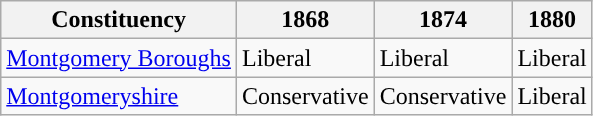<table class="wikitable">
<tr>
<th>Constituency</th>
<th>1868</th>
<th>1874</th>
<th>1880</th>
</tr>
<tr>
<td><a href='#'>Montgomery Boroughs</a></td>
<td>Liberal</td>
<td>Liberal</td>
<td>Liberal</td>
</tr>
<tr>
<td><a href='#'>Montgomeryshire</a></td>
<td>Conservative</td>
<td>Conservative</td>
<td>Liberal</td>
</tr>
</table>
